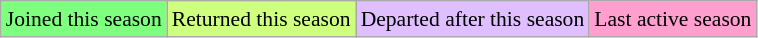<table class="wikitable">
<tr>
<td style="background-color:#7FFF7F;font-size: 90%;">Joined this season</td>
<td style="background-color:#CFFF7F;font-size: 90%;">Returned this season</td>
<td style="background-color:#DFBFFF;font-size: 90%;">Departed after this season</td>
<td style="background-color:#FF9FCF;font-size: 90%;">Last active season</td>
</tr>
</table>
